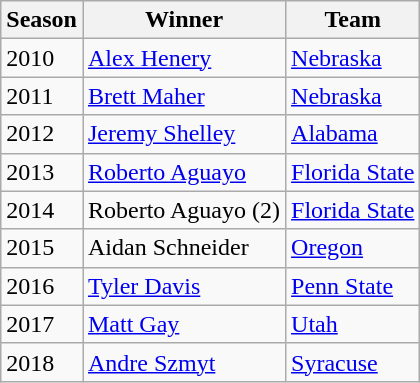<table class="wikitable sortable">
<tr>
<th>Season</th>
<th>Winner</th>
<th>Team</th>
</tr>
<tr>
<td>2010</td>
<td><a href='#'>Alex Henery</a></td>
<td><a href='#'>Nebraska</a></td>
</tr>
<tr>
<td>2011</td>
<td><a href='#'>Brett Maher</a></td>
<td><a href='#'>Nebraska</a></td>
</tr>
<tr>
<td>2012</td>
<td><a href='#'>Jeremy Shelley</a></td>
<td><a href='#'>Alabama</a></td>
</tr>
<tr>
<td>2013</td>
<td><a href='#'>Roberto Aguayo</a></td>
<td><a href='#'>Florida State</a></td>
</tr>
<tr>
<td>2014</td>
<td>Roberto Aguayo (2)</td>
<td><a href='#'>Florida State</a></td>
</tr>
<tr>
<td>2015</td>
<td>Aidan Schneider</td>
<td><a href='#'>Oregon</a></td>
</tr>
<tr>
<td>2016</td>
<td><a href='#'>Tyler Davis</a></td>
<td><a href='#'>Penn State</a></td>
</tr>
<tr>
<td>2017</td>
<td><a href='#'>Matt Gay</a></td>
<td><a href='#'>Utah</a></td>
</tr>
<tr>
<td>2018</td>
<td><a href='#'>Andre Szmyt</a></td>
<td><a href='#'>Syracuse</a></td>
</tr>
</table>
